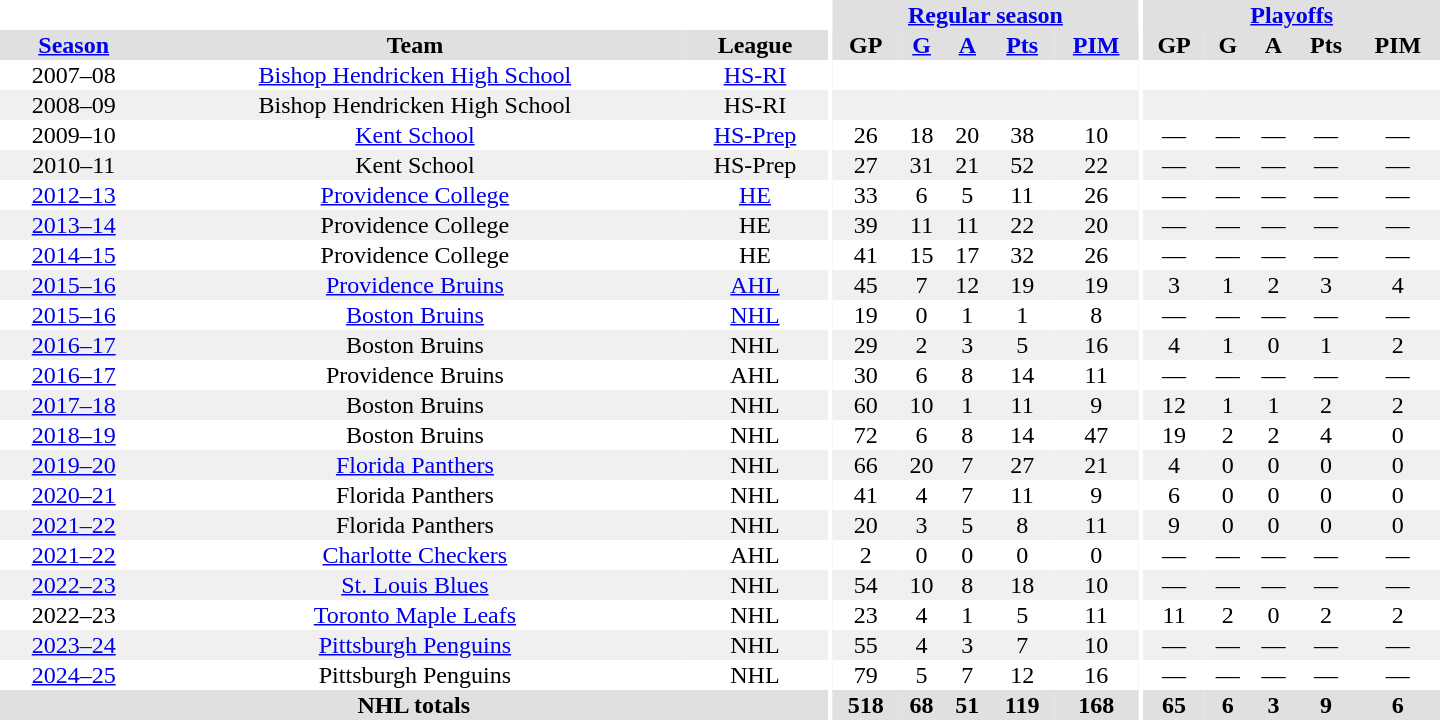<table border="0" cellpadding="1" cellspacing="0" style="text-align:center; width:60em">
<tr bgcolor="#e0e0e0">
<th colspan="3" bgcolor="#ffffff"></th>
<th rowspan="99" bgcolor="#ffffff"></th>
<th colspan="5"><a href='#'>Regular season</a></th>
<th rowspan="99" bgcolor="#ffffff"></th>
<th colspan="5"><a href='#'>Playoffs</a></th>
</tr>
<tr bgcolor="#e0e0e0">
<th><a href='#'>Season</a></th>
<th>Team</th>
<th>League</th>
<th>GP</th>
<th><a href='#'>G</a></th>
<th><a href='#'>A</a></th>
<th><a href='#'>Pts</a></th>
<th><a href='#'>PIM</a></th>
<th>GP</th>
<th>G</th>
<th>A</th>
<th>Pts</th>
<th>PIM</th>
</tr>
<tr>
<td>2007–08</td>
<td><a href='#'>Bishop Hendricken High School</a></td>
<td><a href='#'>HS-RI</a></td>
<td></td>
<td></td>
<td></td>
<td></td>
<td></td>
<td></td>
<td></td>
<td></td>
<td></td>
<td></td>
</tr>
<tr bgcolor="#f0f0f0">
<td>2008–09</td>
<td>Bishop Hendricken High School</td>
<td>HS-RI</td>
<td></td>
<td></td>
<td></td>
<td></td>
<td></td>
<td></td>
<td></td>
<td></td>
<td></td>
<td></td>
</tr>
<tr>
<td>2009–10</td>
<td><a href='#'>Kent School</a></td>
<td><a href='#'>HS-Prep</a></td>
<td>26</td>
<td>18</td>
<td>20</td>
<td>38</td>
<td>10</td>
<td>—</td>
<td>—</td>
<td>—</td>
<td>—</td>
<td>—</td>
</tr>
<tr bgcolor="#f0f0f0">
<td>2010–11</td>
<td>Kent School</td>
<td>HS-Prep</td>
<td>27</td>
<td>31</td>
<td>21</td>
<td>52</td>
<td>22</td>
<td>—</td>
<td>—</td>
<td>—</td>
<td>—</td>
<td>—</td>
</tr>
<tr>
<td><a href='#'>2012–13</a></td>
<td><a href='#'>Providence College</a></td>
<td><a href='#'>HE</a></td>
<td>33</td>
<td>6</td>
<td>5</td>
<td>11</td>
<td>26</td>
<td>—</td>
<td>—</td>
<td>—</td>
<td>—</td>
<td>—</td>
</tr>
<tr bgcolor="#f0f0f0">
<td><a href='#'>2013–14</a></td>
<td>Providence College</td>
<td>HE</td>
<td>39</td>
<td>11</td>
<td>11</td>
<td>22</td>
<td>20</td>
<td>—</td>
<td>—</td>
<td>—</td>
<td>—</td>
<td>—</td>
</tr>
<tr>
<td><a href='#'>2014–15</a></td>
<td>Providence College</td>
<td>HE</td>
<td>41</td>
<td>15</td>
<td>17</td>
<td>32</td>
<td>26</td>
<td>—</td>
<td>—</td>
<td>—</td>
<td>—</td>
<td>—</td>
</tr>
<tr bgcolor="#f0f0f0">
<td><a href='#'>2015–16</a></td>
<td><a href='#'>Providence Bruins</a></td>
<td><a href='#'>AHL</a></td>
<td>45</td>
<td>7</td>
<td>12</td>
<td>19</td>
<td>19</td>
<td>3</td>
<td>1</td>
<td>2</td>
<td>3</td>
<td>4</td>
</tr>
<tr>
<td><a href='#'>2015–16</a></td>
<td><a href='#'>Boston Bruins</a></td>
<td><a href='#'>NHL</a></td>
<td>19</td>
<td>0</td>
<td>1</td>
<td>1</td>
<td>8</td>
<td>—</td>
<td>—</td>
<td>—</td>
<td>—</td>
<td>—</td>
</tr>
<tr bgcolor="#f0f0f0">
<td><a href='#'>2016–17</a></td>
<td>Boston Bruins</td>
<td>NHL</td>
<td>29</td>
<td>2</td>
<td>3</td>
<td>5</td>
<td>16</td>
<td>4</td>
<td>1</td>
<td>0</td>
<td>1</td>
<td>2</td>
</tr>
<tr>
<td><a href='#'>2016–17</a></td>
<td>Providence Bruins</td>
<td>AHL</td>
<td>30</td>
<td>6</td>
<td>8</td>
<td>14</td>
<td>11</td>
<td>—</td>
<td>—</td>
<td>—</td>
<td>—</td>
<td>—</td>
</tr>
<tr bgcolor="#f0f0f0">
<td><a href='#'>2017–18</a></td>
<td>Boston Bruins</td>
<td>NHL</td>
<td>60</td>
<td>10</td>
<td>1</td>
<td>11</td>
<td>9</td>
<td>12</td>
<td>1</td>
<td>1</td>
<td>2</td>
<td>2</td>
</tr>
<tr>
<td><a href='#'>2018–19</a></td>
<td>Boston Bruins</td>
<td>NHL</td>
<td>72</td>
<td>6</td>
<td>8</td>
<td>14</td>
<td>47</td>
<td>19</td>
<td>2</td>
<td>2</td>
<td>4</td>
<td>0</td>
</tr>
<tr bgcolor="#f0f0f0">
<td><a href='#'>2019–20</a></td>
<td><a href='#'>Florida Panthers</a></td>
<td>NHL</td>
<td>66</td>
<td>20</td>
<td>7</td>
<td>27</td>
<td>21</td>
<td>4</td>
<td>0</td>
<td>0</td>
<td>0</td>
<td>0</td>
</tr>
<tr>
<td><a href='#'>2020–21</a></td>
<td>Florida Panthers</td>
<td>NHL</td>
<td>41</td>
<td>4</td>
<td>7</td>
<td>11</td>
<td>9</td>
<td>6</td>
<td>0</td>
<td>0</td>
<td>0</td>
<td>0</td>
</tr>
<tr bgcolor="#f0f0f0">
<td><a href='#'>2021–22</a></td>
<td>Florida Panthers</td>
<td>NHL</td>
<td>20</td>
<td>3</td>
<td>5</td>
<td>8</td>
<td>11</td>
<td>9</td>
<td>0</td>
<td>0</td>
<td>0</td>
<td>0</td>
</tr>
<tr>
<td><a href='#'>2021–22</a></td>
<td><a href='#'>Charlotte Checkers</a></td>
<td>AHL</td>
<td>2</td>
<td>0</td>
<td>0</td>
<td>0</td>
<td>0</td>
<td>—</td>
<td>—</td>
<td>—</td>
<td>—</td>
<td>—</td>
</tr>
<tr bgcolor="#f0f0f0">
<td><a href='#'>2022–23</a></td>
<td><a href='#'>St. Louis Blues</a></td>
<td>NHL</td>
<td>54</td>
<td>10</td>
<td>8</td>
<td>18</td>
<td>10</td>
<td>—</td>
<td>—</td>
<td>—</td>
<td>—</td>
<td>—</td>
</tr>
<tr>
<td>2022–23</td>
<td><a href='#'>Toronto Maple Leafs</a></td>
<td>NHL</td>
<td>23</td>
<td>4</td>
<td>1</td>
<td>5</td>
<td>11</td>
<td>11</td>
<td>2</td>
<td>0</td>
<td>2</td>
<td>2</td>
</tr>
<tr bgcolor="#f0f0f0">
<td><a href='#'>2023–24</a></td>
<td><a href='#'>Pittsburgh Penguins</a></td>
<td>NHL</td>
<td>55</td>
<td>4</td>
<td>3</td>
<td>7</td>
<td>10</td>
<td>—</td>
<td>—</td>
<td>—</td>
<td>—</td>
<td>—</td>
</tr>
<tr>
<td><a href='#'>2024–25</a></td>
<td>Pittsburgh Penguins</td>
<td>NHL</td>
<td>79</td>
<td>5</td>
<td>7</td>
<td>12</td>
<td>16</td>
<td>—</td>
<td>—</td>
<td>—</td>
<td>—</td>
<td>—</td>
</tr>
<tr bgcolor="#e0e0e0">
<th colspan="3">NHL totals</th>
<th>518</th>
<th>68</th>
<th>51</th>
<th>119</th>
<th>168</th>
<th>65</th>
<th>6</th>
<th>3</th>
<th>9</th>
<th>6</th>
</tr>
</table>
